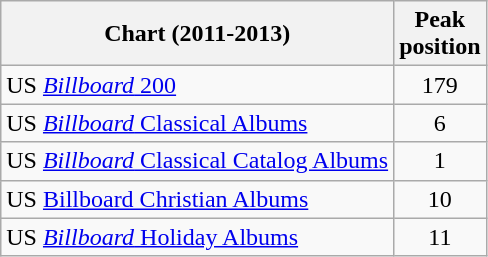<table class="wikitable sortable">
<tr>
<th style="text-align:center;">Chart (2011-2013)</th>
<th style="text-align:center;">Peak<br>position</th>
</tr>
<tr>
<td>US <a href='#'><em>Billboard</em> 200</a></td>
<td style="text-align:center;">179</td>
</tr>
<tr>
<td>US <a href='#'><em>Billboard</em> Classical Albums</a></td>
<td style="text-align:center;">6</td>
</tr>
<tr>
<td>US <a href='#'><em>Billboard</em> Classical Catalog Albums</a></td>
<td style="text-align:center;">1</td>
</tr>
<tr>
<td>US <a href='#'>Billboard Christian Albums</a></td>
<td style="text-align:center;">10</td>
</tr>
<tr>
<td>US <a href='#'><em>Billboard</em> Holiday Albums</a></td>
<td style="text-align:center;">11</td>
</tr>
</table>
